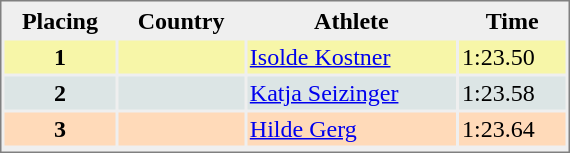<table style="border-style:solid;border-width:1px;border-color:#808080;background-color:#EFEFEF" cellspacing="2" cellpadding="2" width="380px">
<tr bgcolor="#EFEFEF">
<th>Placing</th>
<th>Country</th>
<th>Athlete</th>
<th>Time</th>
</tr>
<tr align="center" valign="top" bgcolor="#F7F6A8">
<th>1</th>
<td></td>
<td align="left"><a href='#'>Isolde Kostner</a></td>
<td align="left">1:23.50</td>
</tr>
<tr align="center" valign="top" bgcolor="#DCE5E5">
<th>2</th>
<td></td>
<td align="left"><a href='#'>Katja Seizinger</a></td>
<td align="left">1:23.58</td>
</tr>
<tr align="center" valign="top" bgcolor="#FFDAB9">
<th>3</th>
<td></td>
<td align="left"><a href='#'>Hilde Gerg</a></td>
<td align="left">1:23.64</td>
</tr>
<tr align="center" valign="top" bgcolor="#FFFFFF">
</tr>
</table>
